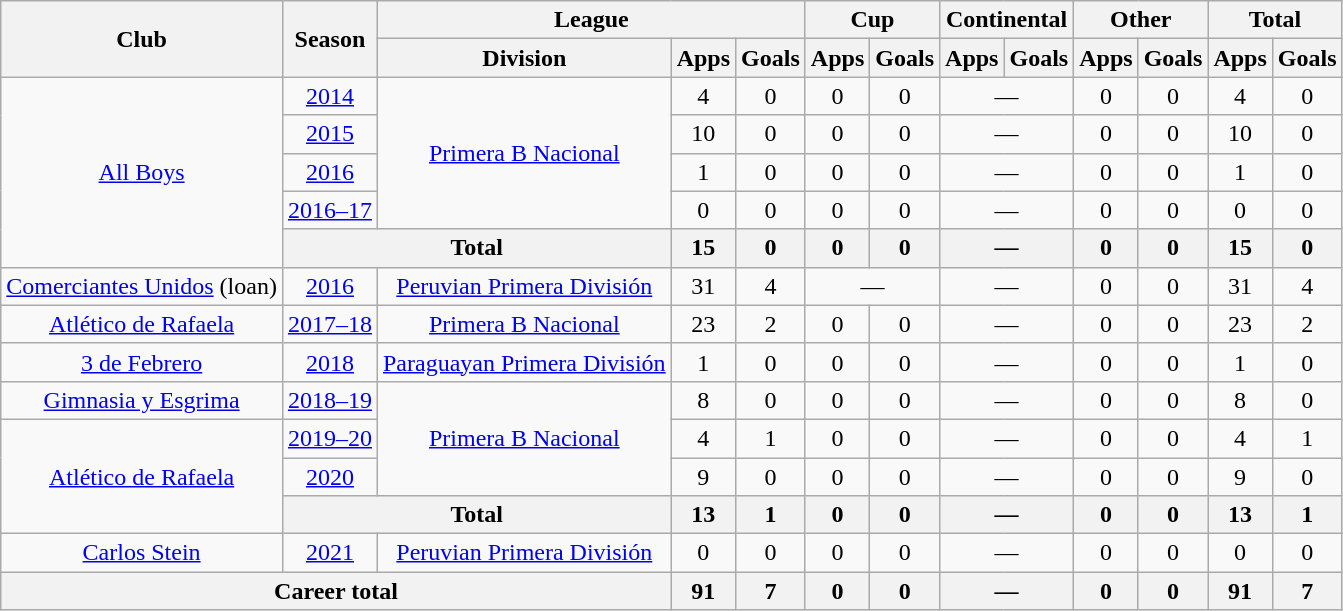<table class="wikitable" style="text-align:center">
<tr>
<th rowspan="2">Club</th>
<th rowspan="2">Season</th>
<th colspan="3">League</th>
<th colspan="2">Cup</th>
<th colspan="2">Continental</th>
<th colspan="2">Other</th>
<th colspan="2">Total</th>
</tr>
<tr>
<th>Division</th>
<th>Apps</th>
<th>Goals</th>
<th>Apps</th>
<th>Goals</th>
<th>Apps</th>
<th>Goals</th>
<th>Apps</th>
<th>Goals</th>
<th>Apps</th>
<th>Goals</th>
</tr>
<tr>
<td rowspan="5"><a href='#'>All Boys</a></td>
<td><a href='#'>2014</a></td>
<td rowspan="4"><a href='#'>Primera B Nacional</a></td>
<td>4</td>
<td>0</td>
<td>0</td>
<td>0</td>
<td colspan="2">—</td>
<td>0</td>
<td>0</td>
<td>4</td>
<td>0</td>
</tr>
<tr>
<td><a href='#'>2015</a></td>
<td>10</td>
<td>0</td>
<td>0</td>
<td>0</td>
<td colspan="2">—</td>
<td>0</td>
<td>0</td>
<td>10</td>
<td>0</td>
</tr>
<tr>
<td><a href='#'>2016</a></td>
<td>1</td>
<td>0</td>
<td>0</td>
<td>0</td>
<td colspan="2">—</td>
<td>0</td>
<td>0</td>
<td>1</td>
<td>0</td>
</tr>
<tr>
<td><a href='#'>2016–17</a></td>
<td>0</td>
<td>0</td>
<td>0</td>
<td>0</td>
<td colspan="2">—</td>
<td>0</td>
<td>0</td>
<td>0</td>
<td>0</td>
</tr>
<tr>
<th colspan="2">Total</th>
<th>15</th>
<th>0</th>
<th>0</th>
<th>0</th>
<th colspan="2">—</th>
<th>0</th>
<th>0</th>
<th>15</th>
<th>0</th>
</tr>
<tr>
<td rowspan="1"><a href='#'>Comerciantes Unidos</a> (loan)</td>
<td><a href='#'>2016</a></td>
<td rowspan="1"><a href='#'>Peruvian Primera División</a></td>
<td>31</td>
<td>4</td>
<td colspan="2">—</td>
<td colspan="2">—</td>
<td>0</td>
<td>0</td>
<td>31</td>
<td>4</td>
</tr>
<tr>
<td rowspan="1"><a href='#'>Atlético de Rafaela</a></td>
<td><a href='#'>2017–18</a></td>
<td rowspan="1"><a href='#'>Primera B Nacional</a></td>
<td>23</td>
<td>2</td>
<td>0</td>
<td>0</td>
<td colspan="2">—</td>
<td>0</td>
<td>0</td>
<td>23</td>
<td>2</td>
</tr>
<tr>
<td rowspan="1"><a href='#'>3 de Febrero</a></td>
<td><a href='#'>2018</a></td>
<td rowspan="1"><a href='#'>Paraguayan Primera División</a></td>
<td>1</td>
<td>0</td>
<td>0</td>
<td>0</td>
<td colspan="2">—</td>
<td>0</td>
<td>0</td>
<td>1</td>
<td>0</td>
</tr>
<tr>
<td rowspan="1"><a href='#'>Gimnasia y Esgrima</a></td>
<td><a href='#'>2018–19</a></td>
<td rowspan="3"><a href='#'>Primera B Nacional</a></td>
<td>8</td>
<td>0</td>
<td>0</td>
<td>0</td>
<td colspan="2">—</td>
<td>0</td>
<td>0</td>
<td>8</td>
<td>0</td>
</tr>
<tr>
<td rowspan="3"><a href='#'>Atlético de Rafaela</a></td>
<td><a href='#'>2019–20</a></td>
<td>4</td>
<td>1</td>
<td>0</td>
<td>0</td>
<td colspan="2">—</td>
<td>0</td>
<td>0</td>
<td>4</td>
<td>1</td>
</tr>
<tr>
<td><a href='#'>2020</a></td>
<td>9</td>
<td>0</td>
<td>0</td>
<td>0</td>
<td colspan="2">—</td>
<td>0</td>
<td>0</td>
<td>9</td>
<td>0</td>
</tr>
<tr>
<th colspan="2">Total</th>
<th>13</th>
<th>1</th>
<th>0</th>
<th>0</th>
<th colspan="2">—</th>
<th>0</th>
<th>0</th>
<th>13</th>
<th>1</th>
</tr>
<tr>
<td rowspan="1"><a href='#'>Carlos Stein</a></td>
<td><a href='#'>2021</a></td>
<td rowspan="1"><a href='#'>Peruvian Primera División</a></td>
<td>0</td>
<td>0</td>
<td>0</td>
<td>0</td>
<td colspan="2">—</td>
<td>0</td>
<td>0</td>
<td>0</td>
<td>0</td>
</tr>
<tr>
<th colspan="3">Career total</th>
<th>91</th>
<th>7</th>
<th>0</th>
<th>0</th>
<th colspan="2">—</th>
<th>0</th>
<th>0</th>
<th>91</th>
<th>7</th>
</tr>
</table>
